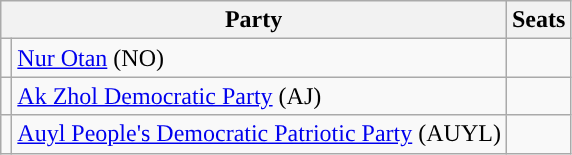<table class="wikitable">
<tr>
<th colspan="2">Party</th>
<th>Seats</th>
</tr>
<tr>
<td></td>
<td><a href='#'>Nur Otan</a> (NO)</td>
<td style="text-align:center"></td>
</tr>
<tr>
<td></td>
<td><a href='#'>Ak Zhol Democratic Party</a> (AJ)</td>
<td style="text-align:center"></td>
</tr>
<tr>
<td></td>
<td><a href='#'>Auyl People's Democratic Patriotic Party</a> (AUYL)</td>
<td style="text-align:center"></td>
</tr>
</table>
